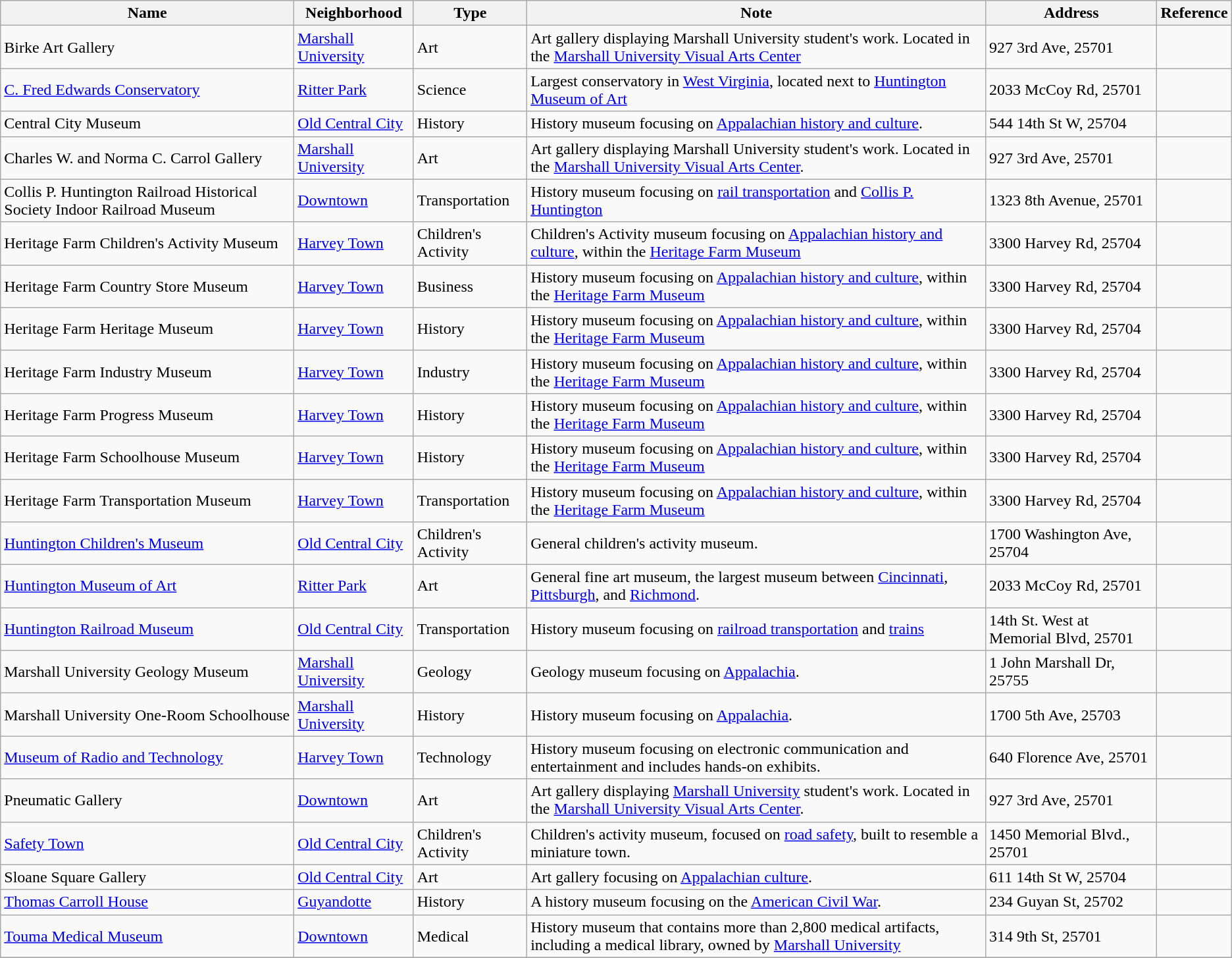<table class="wikitable sortable">
<tr>
<th>Name</th>
<th>Neighborhood</th>
<th>Type</th>
<th>Note</th>
<th>Address</th>
<th>Reference</th>
</tr>
<tr>
<td>Birke Art Gallery</td>
<td><a href='#'>Marshall University</a></td>
<td>Art</td>
<td>Art gallery displaying Marshall University student's work. Located in the <a href='#'>Marshall University Visual Arts Center</a></td>
<td>927 3rd Ave, 25701</td>
<td></td>
</tr>
<tr>
<td><a href='#'>C. Fred Edwards Conservatory</a></td>
<td><a href='#'>Ritter Park</a></td>
<td>Science</td>
<td>Largest conservatory in <a href='#'>West Virginia</a>, located next to <a href='#'>Huntington Museum of Art</a></td>
<td>2033 McCoy Rd, 25701</td>
<td></td>
</tr>
<tr>
<td>Central City Museum</td>
<td><a href='#'>Old Central City</a></td>
<td>History</td>
<td>History museum focusing on <a href='#'>Appalachian history and culture</a>.</td>
<td>544 14th St W, 25704</td>
<td></td>
</tr>
<tr>
<td>Charles W. and Norma C. Carrol Gallery</td>
<td><a href='#'>Marshall University</a></td>
<td>Art</td>
<td>Art gallery displaying Marshall University student's work. Located in the <a href='#'>Marshall University Visual Arts Center</a>.</td>
<td>927 3rd Ave, 25701</td>
<td></td>
</tr>
<tr>
<td>Collis P. Huntington Railroad Historical Society Indoor Railroad Museum</td>
<td><a href='#'>Downtown</a></td>
<td>Transportation</td>
<td>History museum focusing on <a href='#'>rail transportation</a> and <a href='#'>Collis P. Huntington</a></td>
<td>1323 8th Avenue, 25701</td>
<td></td>
</tr>
<tr>
<td>Heritage Farm Children's Activity Museum</td>
<td><a href='#'>Harvey Town</a></td>
<td>Children's Activity</td>
<td>Children's Activity museum focusing on <a href='#'>Appalachian history and culture</a>, within the <a href='#'>Heritage Farm Museum</a></td>
<td>3300 Harvey Rd, 25704</td>
<td></td>
</tr>
<tr>
<td>Heritage Farm Country Store Museum</td>
<td><a href='#'>Harvey Town</a></td>
<td>Business</td>
<td>History museum focusing on <a href='#'>Appalachian history and culture</a>, within the <a href='#'>Heritage Farm Museum</a></td>
<td>3300 Harvey Rd, 25704</td>
<td></td>
</tr>
<tr>
<td>Heritage Farm Heritage Museum</td>
<td><a href='#'>Harvey Town</a></td>
<td>History</td>
<td>History museum focusing on <a href='#'>Appalachian history and culture</a>, within the <a href='#'>Heritage Farm Museum</a></td>
<td>3300 Harvey Rd, 25704</td>
<td></td>
</tr>
<tr>
<td>Heritage Farm Industry Museum</td>
<td><a href='#'>Harvey Town</a></td>
<td>Industry</td>
<td>History museum focusing on <a href='#'>Appalachian history and culture</a>, within the <a href='#'>Heritage Farm Museum</a></td>
<td>3300 Harvey Rd, 25704</td>
<td></td>
</tr>
<tr>
<td>Heritage Farm Progress Museum</td>
<td><a href='#'>Harvey Town</a></td>
<td>History</td>
<td>History museum focusing on <a href='#'>Appalachian history and culture</a>, within the <a href='#'>Heritage Farm Museum</a></td>
<td>3300 Harvey Rd, 25704</td>
<td></td>
</tr>
<tr>
<td>Heritage Farm Schoolhouse Museum</td>
<td><a href='#'>Harvey Town</a></td>
<td>History</td>
<td>History museum focusing on <a href='#'>Appalachian history and culture</a>, within the <a href='#'>Heritage Farm Museum</a></td>
<td>3300 Harvey Rd, 25704</td>
<td></td>
</tr>
<tr>
<td>Heritage Farm Transportation Museum</td>
<td><a href='#'>Harvey Town</a></td>
<td>Transportation</td>
<td>History museum focusing on <a href='#'>Appalachian history and culture</a>, within the <a href='#'>Heritage Farm Museum</a></td>
<td>3300 Harvey Rd, 25704</td>
<td></td>
</tr>
<tr>
<td><a href='#'>Huntington Children's Museum</a></td>
<td><a href='#'>Old Central City</a></td>
<td>Children's Activity</td>
<td>General children's activity museum.</td>
<td>1700 Washington Ave, 25704</td>
<td></td>
</tr>
<tr>
<td><a href='#'>Huntington Museum of Art</a></td>
<td><a href='#'>Ritter Park</a></td>
<td>Art</td>
<td>General fine art museum, the largest museum between <a href='#'>Cincinnati</a>, <a href='#'>Pittsburgh</a>, and <a href='#'>Richmond</a>.</td>
<td>2033 McCoy Rd, 25701</td>
<td></td>
</tr>
<tr>
<td><a href='#'>Huntington Railroad Museum</a></td>
<td><a href='#'>Old Central City</a></td>
<td>Transportation</td>
<td>History museum focusing on <a href='#'>railroad transportation</a> and <a href='#'>trains</a></td>
<td>14th St. West at Memorial Blvd, 25701</td>
<td></td>
</tr>
<tr>
<td>Marshall University Geology Museum</td>
<td><a href='#'>Marshall University</a></td>
<td>Geology</td>
<td>Geology museum focusing on <a href='#'>Appalachia</a>.</td>
<td>1 John Marshall Dr, 25755</td>
<td></td>
</tr>
<tr>
<td>Marshall University One-Room Schoolhouse</td>
<td><a href='#'>Marshall University</a></td>
<td>History</td>
<td>History museum focusing on <a href='#'>Appalachia</a>.</td>
<td>1700 5th Ave, 25703</td>
<td></td>
</tr>
<tr>
<td><a href='#'>Museum of Radio and Technology</a></td>
<td><a href='#'>Harvey Town</a></td>
<td>Technology</td>
<td>History museum focusing on electronic communication and entertainment and includes hands-on exhibits.</td>
<td>640 Florence Ave, 25701</td>
<td></td>
</tr>
<tr>
<td>Pneumatic Gallery</td>
<td><a href='#'>Downtown</a></td>
<td>Art</td>
<td>Art gallery displaying <a href='#'>Marshall University</a> student's work. Located in the <a href='#'>Marshall University Visual Arts Center</a>.</td>
<td>927 3rd Ave, 25701</td>
<td></td>
</tr>
<tr>
<td><a href='#'>Safety Town</a></td>
<td><a href='#'>Old Central City</a></td>
<td>Children's Activity</td>
<td>Children's activity museum, focused on <a href='#'>road safety</a>, built to resemble a miniature town.</td>
<td>1450 Memorial Blvd., 25701</td>
<td></td>
</tr>
<tr>
<td>Sloane Square Gallery</td>
<td><a href='#'>Old Central City</a></td>
<td>Art</td>
<td>Art gallery focusing on <a href='#'>Appalachian culture</a>.</td>
<td>611 14th St W, 25704</td>
<td></td>
</tr>
<tr>
<td><a href='#'>Thomas Carroll House</a></td>
<td><a href='#'>Guyandotte</a></td>
<td>History</td>
<td>A history museum focusing on the <a href='#'>American Civil War</a>.</td>
<td>234 Guyan St, 25702</td>
<td></td>
</tr>
<tr>
<td><a href='#'>Touma Medical Museum</a></td>
<td><a href='#'>Downtown</a></td>
<td>Medical</td>
<td>History museum that contains more than 2,800 medical artifacts, including a medical library, owned by <a href='#'>Marshall University</a></td>
<td>314 9th St, 25701</td>
<td></td>
</tr>
<tr>
</tr>
</table>
